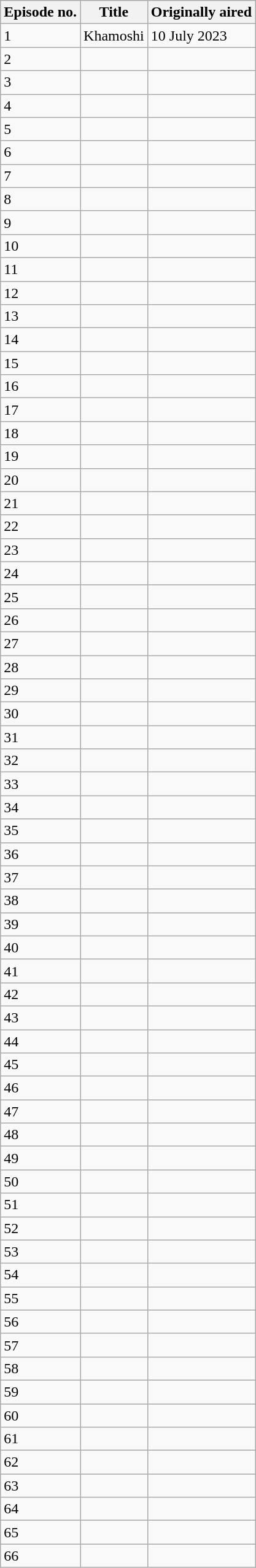<table class="wikitable">
<tr>
<th>Episode no.</th>
<th>Title</th>
<th>Originally aired</th>
</tr>
<tr>
<td><div> 1 </div></td>
<td>Khamoshi</td>
<td><div> 10 July 2023 </div></td>
</tr>
<tr>
<td><div> 2 </div></td>
<td></td>
<td></td>
</tr>
<tr>
<td><div> 3 </div></td>
<td></td>
<td></td>
</tr>
<tr>
<td><div>4</div></td>
<td></td>
<td></td>
</tr>
<tr>
<td><div>5</div></td>
<td></td>
<td></td>
</tr>
<tr>
<td><div>6</div></td>
<td></td>
<td></td>
</tr>
<tr>
<td><div>7</div></td>
<td></td>
<td></td>
</tr>
<tr>
<td><div>8</div></td>
<td></td>
<td></td>
</tr>
<tr>
<td><div>9</div></td>
<td></td>
<td></td>
</tr>
<tr>
<td><div>10</div></td>
<td></td>
<td></td>
</tr>
<tr>
<td><div>11</div></td>
<td></td>
<td></td>
</tr>
<tr>
<td><div>12</div></td>
<td></td>
<td></td>
</tr>
<tr>
<td><div>13</div></td>
<td></td>
<td></td>
</tr>
<tr>
<td><div>14</div></td>
<td></td>
<td></td>
</tr>
<tr>
<td><div>15</div></td>
<td></td>
<td></td>
</tr>
<tr>
<td><div>16</div></td>
<td></td>
<td></td>
</tr>
<tr>
<td><div>17</div></td>
<td></td>
<td></td>
</tr>
<tr>
<td><div>18</div></td>
<td></td>
<td></td>
</tr>
<tr>
<td><div>19</div></td>
<td></td>
<td></td>
</tr>
<tr>
<td><div>20</div></td>
<td></td>
<td></td>
</tr>
<tr>
<td><div>21</div></td>
<td></td>
<td></td>
</tr>
<tr>
<td><div>22</div></td>
<td></td>
<td></td>
</tr>
<tr>
<td><div>23</div></td>
<td></td>
<td></td>
</tr>
<tr>
<td><div>24</div></td>
<td></td>
<td></td>
</tr>
<tr>
<td><div>25</div></td>
<td></td>
<td></td>
</tr>
<tr>
<td><div>26</div></td>
<td></td>
<td></td>
</tr>
<tr>
<td><div>27</div></td>
<td></td>
<td></td>
</tr>
<tr>
<td><div>28 </div></td>
<td></td>
<td></td>
</tr>
<tr>
<td><div>29</div></td>
<td></td>
<td></td>
</tr>
<tr>
<td><div>30</div></td>
<td></td>
<td></td>
</tr>
<tr>
<td><div>31</div></td>
<td></td>
<td></td>
</tr>
<tr>
<td><div>32</div></td>
<td></td>
<td></td>
</tr>
<tr>
<td><div>33</div></td>
<td></td>
<td></td>
</tr>
<tr>
<td><div>34</div></td>
<td></td>
<td></td>
</tr>
<tr>
<td><div>35</div></td>
<td></td>
<td></td>
</tr>
<tr>
<td><div>36</div></td>
<td></td>
<td></td>
</tr>
<tr>
<td><div>37</div></td>
<td></td>
<td></td>
</tr>
<tr>
<td><div>38</div></td>
<td></td>
<td></td>
</tr>
<tr>
<td><div>39</div></td>
<td></td>
<td></td>
</tr>
<tr>
<td><div>40</div></td>
<td></td>
<td></td>
</tr>
<tr>
<td><div>41</div></td>
<td></td>
<td></td>
</tr>
<tr>
<td><div>42</div></td>
<td></td>
<td></td>
</tr>
<tr>
<td><div>43</div></td>
<td></td>
<td></td>
</tr>
<tr>
<td><div>44</div></td>
<td></td>
<td></td>
</tr>
<tr>
<td><div>45</div></td>
<td></td>
<td></td>
</tr>
<tr>
<td><div>46</div></td>
<td></td>
<td></td>
</tr>
<tr>
<td><div>47</div></td>
<td></td>
<td></td>
</tr>
<tr>
<td><div>48</div></td>
<td></td>
<td></td>
</tr>
<tr>
<td><div>49</div></td>
<td></td>
<td></td>
</tr>
<tr>
<td><div>50</div></td>
<td></td>
<td></td>
</tr>
<tr>
<td><div>51 </div></td>
<td></td>
<td></td>
</tr>
<tr>
<td><div>52</div></td>
<td></td>
<td></td>
</tr>
<tr>
<td><div>53</div></td>
<td></td>
<td></td>
</tr>
<tr>
<td><div>54</div></td>
<td></td>
<td></td>
</tr>
<tr>
<td><div>55</div></td>
<td></td>
<td></td>
</tr>
<tr>
<td><div>56</div></td>
<td></td>
<td></td>
</tr>
<tr>
<td><div>57</div></td>
<td></td>
<td></td>
</tr>
<tr>
<td><div>58</div></td>
<td></td>
<td></td>
</tr>
<tr>
<td><div>59</div></td>
<td></td>
<td></td>
</tr>
<tr>
<td><div>60</div></td>
<td></td>
<td></td>
</tr>
<tr>
<td><div>61</div></td>
<td></td>
<td></td>
</tr>
<tr>
<td><div>62</div></td>
<td></td>
<td></td>
</tr>
<tr>
<td><div>63</div></td>
<td></td>
<td></td>
</tr>
<tr>
<td><div>64</div></td>
<td></td>
<td></td>
</tr>
<tr>
<td><div>65</div></td>
<td></td>
<td></td>
</tr>
<tr>
<td><div>66 </div></td>
<td></td>
<td></td>
</tr>
</table>
